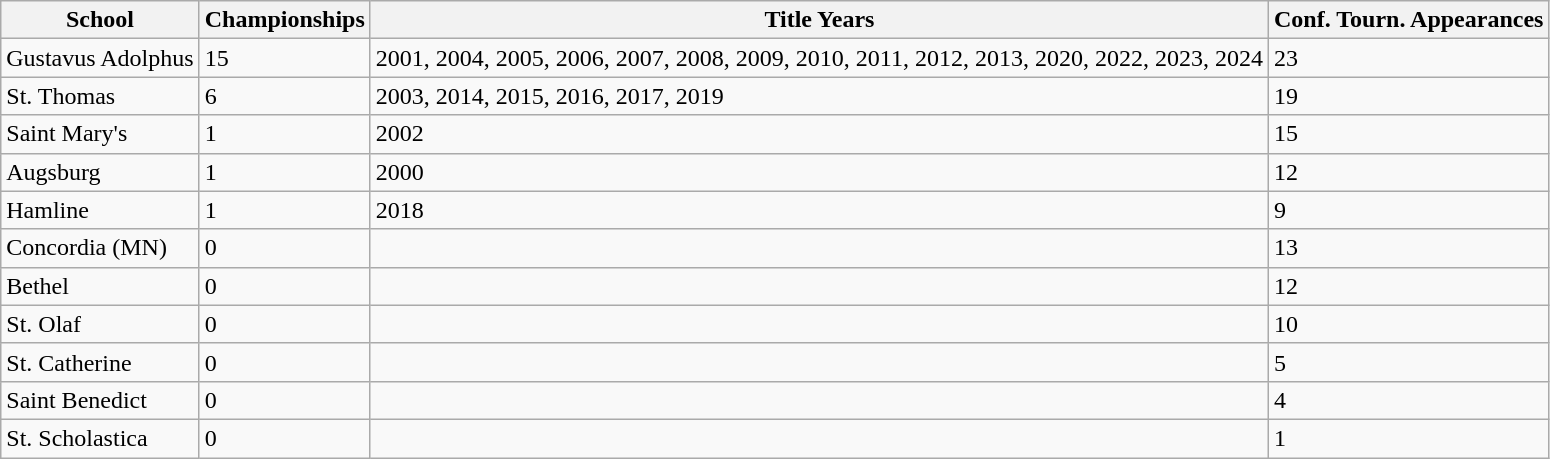<table class="wikitable">
<tr>
<th>School</th>
<th>Championships</th>
<th>Title Years</th>
<th>Conf. Tourn. Appearances</th>
</tr>
<tr>
<td>Gustavus Adolphus</td>
<td>15</td>
<td>2001, 2004, 2005, 2006, 2007, 2008, 2009, 2010, 2011, 2012, 2013, 2020, 2022, 2023, 2024</td>
<td>23</td>
</tr>
<tr>
<td>St. Thomas</td>
<td>6</td>
<td>2003, 2014, 2015, 2016, 2017, 2019</td>
<td>19</td>
</tr>
<tr>
<td>Saint Mary's</td>
<td>1</td>
<td>2002</td>
<td>15</td>
</tr>
<tr>
<td>Augsburg</td>
<td>1</td>
<td>2000</td>
<td>12</td>
</tr>
<tr>
<td>Hamline</td>
<td>1</td>
<td>2018</td>
<td>9</td>
</tr>
<tr>
<td>Concordia (MN)</td>
<td>0</td>
<td></td>
<td>13</td>
</tr>
<tr>
<td>Bethel</td>
<td>0</td>
<td></td>
<td>12</td>
</tr>
<tr>
<td>St. Olaf</td>
<td>0</td>
<td></td>
<td>10</td>
</tr>
<tr>
<td>St. Catherine</td>
<td>0</td>
<td></td>
<td>5</td>
</tr>
<tr>
<td>Saint Benedict</td>
<td>0</td>
<td></td>
<td>4</td>
</tr>
<tr>
<td>St. Scholastica</td>
<td>0</td>
<td></td>
<td>1</td>
</tr>
</table>
